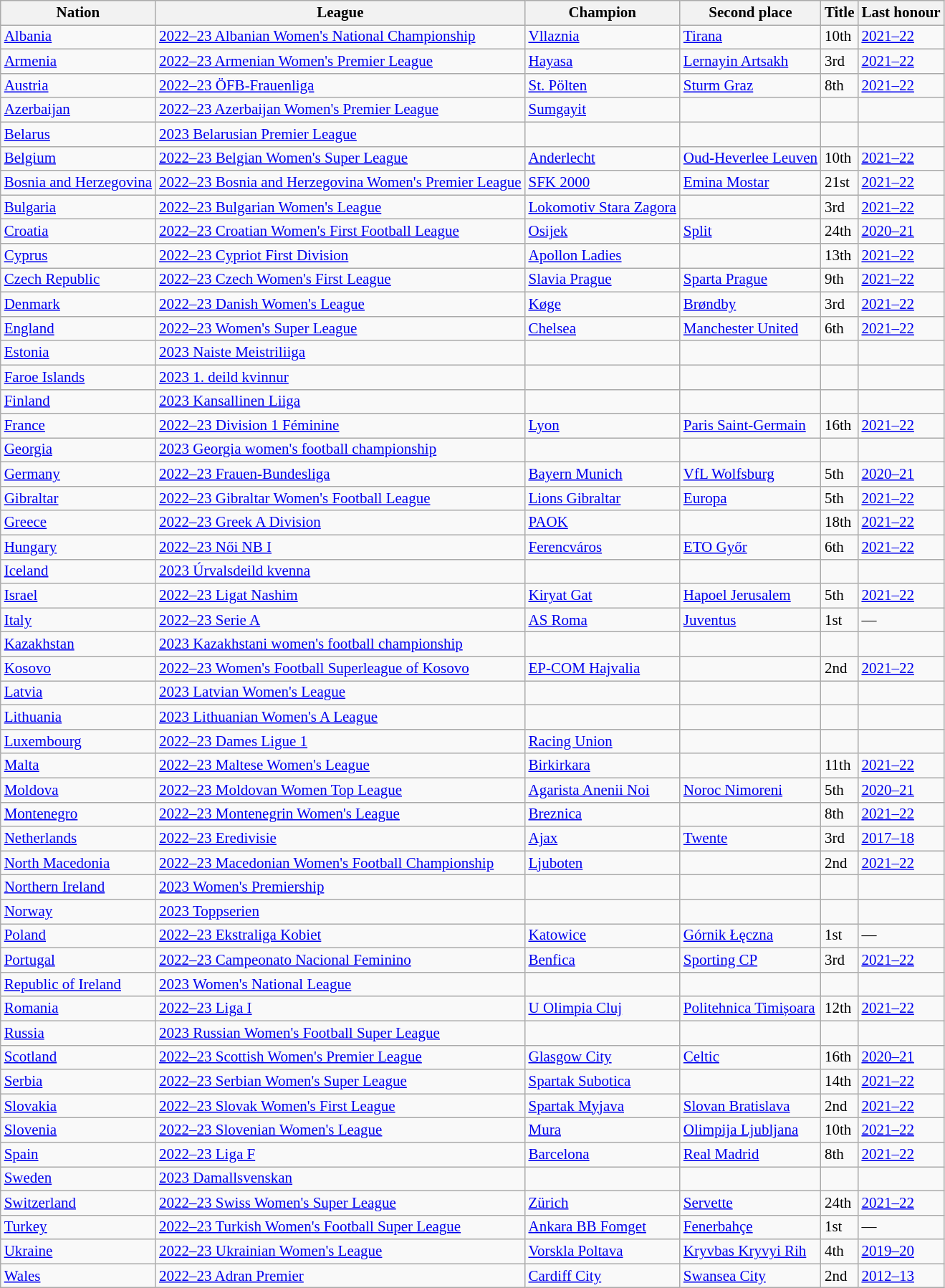<table class=wikitable style="font-size:14px">
<tr>
<th>Nation</th>
<th>League</th>
<th>Champion</th>
<th>Second place</th>
<th data-sort-type="number">Title</th>
<th>Last honour</th>
</tr>
<tr>
<td align=left> <a href='#'>Albania</a></td>
<td align=left><a href='#'>2022–23 Albanian Women's National Championship</a></td>
<td><a href='#'>Vllaznia</a></td>
<td><a href='#'>Tirana</a></td>
<td>10th</td>
<td><a href='#'>2021–22</a></td>
</tr>
<tr>
<td align=left> <a href='#'>Armenia</a></td>
<td align=left><a href='#'>2022–23 Armenian Women's Premier League</a></td>
<td><a href='#'>Hayasa</a></td>
<td><a href='#'>Lernayin Artsakh</a></td>
<td>3rd</td>
<td><a href='#'>2021–22</a></td>
</tr>
<tr>
<td align=left> <a href='#'>Austria</a></td>
<td align=left><a href='#'>2022–23 ÖFB-Frauenliga</a></td>
<td><a href='#'>St. Pölten</a></td>
<td><a href='#'>Sturm Graz</a></td>
<td>8th</td>
<td><a href='#'>2021–22</a></td>
</tr>
<tr>
<td align=left> <a href='#'>Azerbaijan</a></td>
<td align=left><a href='#'>2022–23 Azerbaijan Women's Premier League</a></td>
<td><a href='#'>Sumgayit</a></td>
<td></td>
<td></td>
<td></td>
</tr>
<tr>
<td align=left> <a href='#'>Belarus</a></td>
<td align=left><a href='#'>2023 Belarusian Premier League</a></td>
<td></td>
<td></td>
<td></td>
<td></td>
</tr>
<tr>
<td align=left> <a href='#'>Belgium</a></td>
<td align=left><a href='#'>2022–23 Belgian Women's Super League</a></td>
<td><a href='#'>Anderlecht</a></td>
<td><a href='#'>Oud-Heverlee Leuven</a></td>
<td>10th</td>
<td><a href='#'>2021–22</a></td>
</tr>
<tr>
<td align=left> <a href='#'>Bosnia and Herzegovina</a></td>
<td align=left><a href='#'>2022–23 Bosnia and Herzegovina Women's Premier League</a></td>
<td><a href='#'>SFK 2000</a></td>
<td><a href='#'>Emina Mostar</a></td>
<td>21st</td>
<td><a href='#'>2021–22</a></td>
</tr>
<tr>
<td align=left> <a href='#'>Bulgaria</a></td>
<td align=left><a href='#'>2022–23 Bulgarian Women's League</a></td>
<td><a href='#'>Lokomotiv Stara Zagora</a></td>
<td></td>
<td>3rd</td>
<td><a href='#'>2021–22</a></td>
</tr>
<tr>
<td align=left> <a href='#'>Croatia</a></td>
<td align=left><a href='#'>2022–23 Croatian Women's First Football League</a></td>
<td><a href='#'>Osijek</a></td>
<td><a href='#'>Split</a></td>
<td>24th</td>
<td><a href='#'>2020–21</a></td>
</tr>
<tr>
<td align=left> <a href='#'>Cyprus</a></td>
<td align=left><a href='#'>2022–23 Cypriot First Division</a></td>
<td><a href='#'>Apollon Ladies</a></td>
<td></td>
<td>13th</td>
<td><a href='#'>2021–22</a></td>
</tr>
<tr>
<td align=left> <a href='#'>Czech Republic</a></td>
<td align=left><a href='#'>2022–23 Czech Women's First League</a></td>
<td><a href='#'>Slavia Prague</a></td>
<td><a href='#'>Sparta Prague</a></td>
<td>9th</td>
<td><a href='#'>2021–22</a></td>
</tr>
<tr>
<td align=left> <a href='#'>Denmark</a></td>
<td align=left><a href='#'>2022–23 Danish Women's League</a></td>
<td><a href='#'>Køge</a></td>
<td><a href='#'>Brøndby</a></td>
<td>3rd</td>
<td><a href='#'>2021–22</a></td>
</tr>
<tr>
<td align=left> <a href='#'>England</a></td>
<td align=left><a href='#'>2022–23 Women's Super League</a></td>
<td><a href='#'>Chelsea</a></td>
<td><a href='#'>Manchester United</a></td>
<td>6th</td>
<td><a href='#'>2021–22</a></td>
</tr>
<tr>
<td align=left> <a href='#'>Estonia</a></td>
<td align=left><a href='#'>2023 Naiste Meistriliiga</a></td>
<td></td>
<td></td>
<td></td>
<td></td>
</tr>
<tr>
<td align=left> <a href='#'>Faroe Islands</a></td>
<td align=left><a href='#'>2023 1. deild kvinnur</a></td>
<td></td>
<td></td>
<td></td>
<td></td>
</tr>
<tr>
<td align=left> <a href='#'>Finland</a></td>
<td align=left><a href='#'>2023 Kansallinen Liiga</a></td>
<td></td>
<td></td>
<td></td>
<td></td>
</tr>
<tr>
<td align=left> <a href='#'>France</a></td>
<td align=left><a href='#'>2022–23 Division 1 Féminine</a></td>
<td><a href='#'>Lyon</a></td>
<td><a href='#'>Paris Saint-Germain</a></td>
<td>16th</td>
<td><a href='#'>2021–22</a></td>
</tr>
<tr>
<td align=left> <a href='#'>Georgia</a></td>
<td align=left><a href='#'>2023 Georgia women's football championship</a></td>
<td></td>
<td></td>
<td></td>
<td></td>
</tr>
<tr>
<td align=left> <a href='#'>Germany</a></td>
<td align=left><a href='#'>2022–23 Frauen-Bundesliga</a></td>
<td><a href='#'>Bayern Munich</a></td>
<td><a href='#'>VfL Wolfsburg</a></td>
<td>5th</td>
<td><a href='#'>2020–21</a></td>
</tr>
<tr>
<td align=left> <a href='#'>Gibraltar</a></td>
<td align=left><a href='#'>2022–23 Gibraltar Women's Football League</a></td>
<td><a href='#'>Lions Gibraltar</a></td>
<td><a href='#'>Europa</a></td>
<td>5th</td>
<td><a href='#'>2021–22</a></td>
</tr>
<tr>
<td align=left> <a href='#'>Greece</a></td>
<td align=left><a href='#'>2022–23 Greek A Division</a></td>
<td><a href='#'>PAOK</a></td>
<td></td>
<td>18th</td>
<td><a href='#'>2021–22</a></td>
</tr>
<tr>
<td align=left> <a href='#'>Hungary</a></td>
<td align=left><a href='#'>2022–23 Női NB I</a></td>
<td><a href='#'>Ferencváros</a></td>
<td><a href='#'>ETO Győr</a></td>
<td>6th</td>
<td><a href='#'>2021–22</a></td>
</tr>
<tr>
<td align=left> <a href='#'>Iceland</a></td>
<td align=left><a href='#'>2023 Úrvalsdeild kvenna</a></td>
<td></td>
<td></td>
<td></td>
<td></td>
</tr>
<tr>
<td align=left> <a href='#'>Israel</a></td>
<td align=left><a href='#'>2022–23 Ligat Nashim</a></td>
<td><a href='#'>Kiryat Gat</a></td>
<td><a href='#'>Hapoel Jerusalem</a></td>
<td>5th</td>
<td><a href='#'>2021–22</a></td>
</tr>
<tr>
<td align=left> <a href='#'>Italy</a></td>
<td align=left><a href='#'>2022–23 Serie A</a></td>
<td><a href='#'>AS Roma</a></td>
<td><a href='#'>Juventus</a></td>
<td>1st</td>
<td>—</td>
</tr>
<tr>
<td align=left> <a href='#'>Kazakhstan</a></td>
<td align=left><a href='#'>2023 Kazakhstani women's football championship</a></td>
<td></td>
<td></td>
<td></td>
<td></td>
</tr>
<tr>
<td align=left> <a href='#'>Kosovo</a></td>
<td align=left><a href='#'>2022–23 Women's Football Superleague of Kosovo</a></td>
<td><a href='#'>EP-COM Hajvalia</a></td>
<td></td>
<td>2nd</td>
<td><a href='#'>2021–22</a></td>
</tr>
<tr>
<td align=left> <a href='#'>Latvia</a></td>
<td align=left><a href='#'>2023 Latvian Women's League</a></td>
<td></td>
<td></td>
<td></td>
<td></td>
</tr>
<tr>
<td align=left> <a href='#'>Lithuania</a></td>
<td align=left><a href='#'>2023 Lithuanian Women's A League</a></td>
<td></td>
<td></td>
<td></td>
<td></td>
</tr>
<tr>
<td align=left> <a href='#'>Luxembourg</a></td>
<td align=left><a href='#'>2022–23 Dames Ligue 1</a></td>
<td><a href='#'>Racing Union</a></td>
<td></td>
<td></td>
<td></td>
</tr>
<tr>
<td align=left> <a href='#'>Malta</a></td>
<td align=left><a href='#'>2022–23 Maltese Women's League</a></td>
<td><a href='#'>Birkirkara</a></td>
<td></td>
<td>11th</td>
<td><a href='#'>2021–22</a></td>
</tr>
<tr>
<td align=left> <a href='#'>Moldova</a></td>
<td align=left><a href='#'>2022–23 Moldovan Women Top League</a></td>
<td><a href='#'>Agarista Anenii Noi</a></td>
<td><a href='#'>Noroc Nimoreni</a></td>
<td>5th</td>
<td><a href='#'>2020–21</a></td>
</tr>
<tr>
<td align=left> <a href='#'>Montenegro</a></td>
<td align=left><a href='#'>2022–23 Montenegrin Women's League</a></td>
<td><a href='#'>Breznica</a></td>
<td></td>
<td>8th</td>
<td><a href='#'>2021–22</a></td>
</tr>
<tr>
<td align=left> <a href='#'>Netherlands</a></td>
<td align=left><a href='#'>2022–23 Eredivisie</a></td>
<td><a href='#'>Ajax</a></td>
<td><a href='#'>Twente</a></td>
<td>3rd</td>
<td><a href='#'>2017–18</a></td>
</tr>
<tr>
<td align=left> <a href='#'>North Macedonia</a></td>
<td align=left><a href='#'>2022–23 Macedonian Women's Football Championship</a></td>
<td><a href='#'>Ljuboten</a></td>
<td></td>
<td>2nd</td>
<td><a href='#'>2021–22</a></td>
</tr>
<tr>
<td align=left> <a href='#'>Northern Ireland</a></td>
<td align=left><a href='#'>2023 Women's Premiership</a></td>
<td></td>
<td></td>
<td></td>
<td></td>
</tr>
<tr>
<td align=left> <a href='#'>Norway</a></td>
<td align=left><a href='#'>2023 Toppserien</a></td>
<td></td>
<td></td>
<td></td>
<td></td>
</tr>
<tr>
<td align=left> <a href='#'>Poland</a></td>
<td align=left><a href='#'>2022–23 Ekstraliga Kobiet</a></td>
<td><a href='#'>Katowice</a></td>
<td><a href='#'>Górnik Łęczna</a></td>
<td>1st</td>
<td>—</td>
</tr>
<tr>
<td align=left> <a href='#'>Portugal</a></td>
<td align=left><a href='#'>2022–23 Campeonato Nacional Feminino</a></td>
<td><a href='#'>Benfica</a></td>
<td><a href='#'>Sporting CP</a></td>
<td>3rd</td>
<td><a href='#'>2021–22</a></td>
</tr>
<tr>
<td align=left> <a href='#'>Republic of Ireland</a></td>
<td align=left><a href='#'>2023 Women's National League</a></td>
<td></td>
<td></td>
<td></td>
<td></td>
</tr>
<tr>
<td align=left> <a href='#'>Romania</a></td>
<td align=left><a href='#'>2022–23 Liga I</a></td>
<td><a href='#'>U Olimpia Cluj</a></td>
<td><a href='#'>Politehnica Timișoara</a></td>
<td>12th</td>
<td><a href='#'>2021–22</a></td>
</tr>
<tr>
<td align=left> <a href='#'>Russia</a></td>
<td align=left><a href='#'>2023 Russian Women's Football Super League</a></td>
<td></td>
<td></td>
<td></td>
<td></td>
</tr>
<tr>
<td align=left> <a href='#'>Scotland</a></td>
<td align=left><a href='#'>2022–23 Scottish Women's Premier League</a></td>
<td><a href='#'>Glasgow City</a></td>
<td><a href='#'>Celtic</a></td>
<td>16th</td>
<td><a href='#'>2020–21</a></td>
</tr>
<tr>
<td align=left> <a href='#'>Serbia</a></td>
<td align=left><a href='#'>2022–23 Serbian Women's Super League</a></td>
<td><a href='#'>Spartak Subotica</a></td>
<td></td>
<td>14th</td>
<td><a href='#'>2021–22</a></td>
</tr>
<tr>
<td align=left> <a href='#'>Slovakia</a></td>
<td align=left><a href='#'>2022–23 Slovak Women's First League</a></td>
<td><a href='#'>Spartak Myjava</a></td>
<td><a href='#'>Slovan Bratislava</a></td>
<td>2nd</td>
<td><a href='#'>2021–22</a></td>
</tr>
<tr>
<td align=left> <a href='#'>Slovenia</a></td>
<td align=left><a href='#'>2022–23 Slovenian Women's League</a></td>
<td><a href='#'>Mura</a></td>
<td><a href='#'>Olimpija Ljubljana</a></td>
<td>10th</td>
<td><a href='#'>2021–22</a></td>
</tr>
<tr>
<td align=left> <a href='#'>Spain</a></td>
<td align=left><a href='#'>2022–23 Liga F</a></td>
<td><a href='#'>Barcelona</a></td>
<td><a href='#'>Real Madrid</a></td>
<td>8th</td>
<td><a href='#'>2021–22</a></td>
</tr>
<tr>
<td align=left> <a href='#'>Sweden</a></td>
<td align=left><a href='#'>2023 Damallsvenskan</a></td>
<td></td>
<td></td>
<td></td>
<td></td>
</tr>
<tr>
<td align=left> <a href='#'>Switzerland</a></td>
<td align=left><a href='#'>2022–23 Swiss Women's Super League</a></td>
<td><a href='#'>Zürich</a></td>
<td><a href='#'>Servette</a></td>
<td>24th</td>
<td><a href='#'>2021–22</a></td>
</tr>
<tr>
<td align=left> <a href='#'>Turkey</a></td>
<td align=left><a href='#'>2022–23 Turkish Women's Football Super League</a></td>
<td><a href='#'>Ankara BB Fomget</a></td>
<td><a href='#'>Fenerbahçe</a></td>
<td>1st</td>
<td>—</td>
</tr>
<tr>
<td align=left> <a href='#'>Ukraine</a></td>
<td align=left><a href='#'>2022–23 Ukrainian Women's League</a></td>
<td><a href='#'>Vorskla Poltava</a></td>
<td><a href='#'>Kryvbas Kryvyi Rih</a></td>
<td>4th</td>
<td><a href='#'>2019–20</a></td>
</tr>
<tr>
<td align=left> <a href='#'>Wales</a></td>
<td align=left><a href='#'>2022–23 Adran Premier</a></td>
<td><a href='#'>Cardiff City</a></td>
<td><a href='#'>Swansea City</a></td>
<td>2nd</td>
<td><a href='#'>2012–13</a></td>
</tr>
</table>
